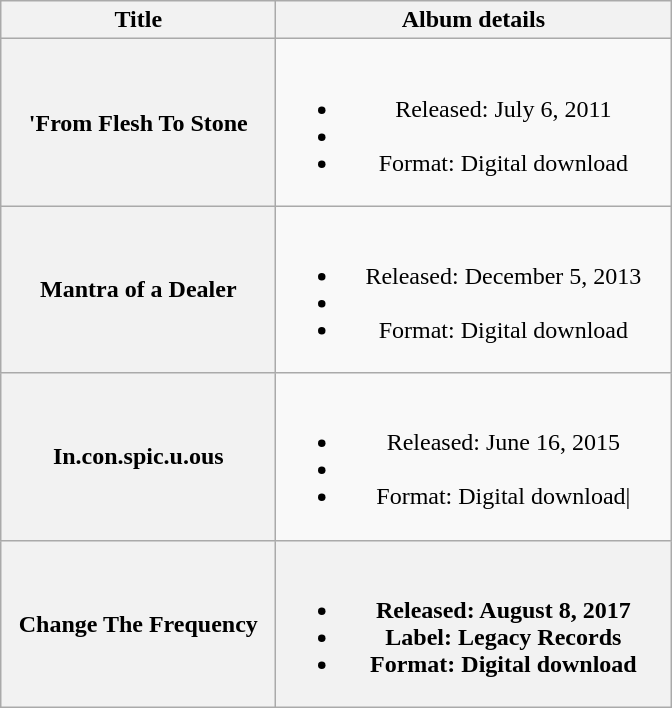<table class="wikitable sortable plainrowheaders" style="text-align:center;">
<tr>
<th scope="col" style="width:11em;">Title</th>
<th scope="col" style="width:16em;">Album details</th>
</tr>
<tr>
<th scope="row">'From Flesh To Stone<em></th>
<td><br><ul><li>Released: July 6, 2011</li><li></li><li>Format: Digital download</li></ul></td>
</tr>
<tr>
<th scope="row"></em>Mantra of a Dealer<em></th>
<td><br><ul><li>Released: December 5, 2013</li><li></li><li>Format: Digital download</li></ul></td>
</tr>
<tr>
<th scope="row"></em>In.con.spic.u.ous<em></th>
<td><br><ul><li>Released: June 16, 2015</li><li></li><li>Format: Digital download|</li></ul></td>
</tr>
<tr>
<th></em>Change The Frequency<em></th>
<th><br><ul><li>Released: August 8, 2017</li><li>Label: Legacy Records</li><li>Format: Digital download</li></ul></th>
</tr>
</table>
